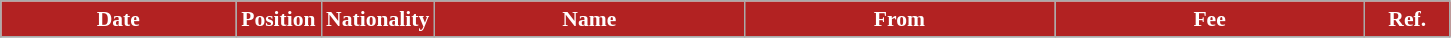<table class="wikitable"  style="text-align:center; font-size:90%; ">
<tr>
<th style="background:#B22222; color:white; width:150px;">Date</th>
<th style="background:#B22222; color:white; width:50px;">Position</th>
<th style="background:#B22222; color:white; width:50px;">Nationality</th>
<th style="background:#B22222; color:white; width:200px;">Name</th>
<th style="background:#B22222; color:white; width:200px;">From</th>
<th style="background:#B22222; color:white; width:200px;">Fee</th>
<th style="background:#B22222; color:white; width:50px;">Ref.</th>
</tr>
<tr>
</tr>
</table>
